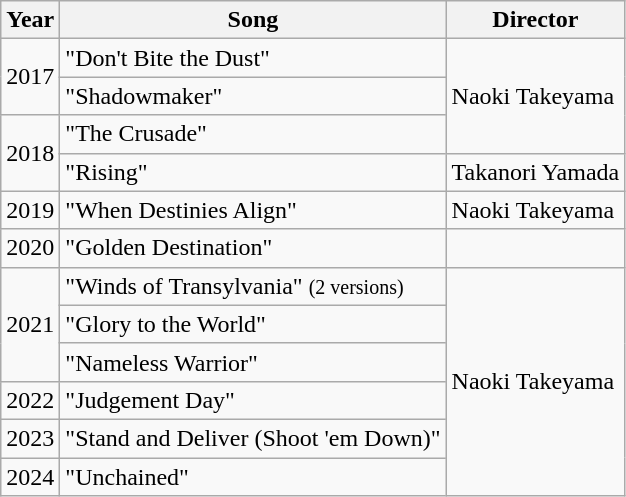<table class="wikitable">
<tr>
<th scope="col">Year</th>
<th scope="col">Song</th>
<th scope="col">Director<br></th>
</tr>
<tr>
<td rowspan="2">2017</td>
<td>"Don't Bite the Dust"</td>
<td rowspan="3">Naoki Takeyama</td>
</tr>
<tr>
<td>"Shadowmaker"</td>
</tr>
<tr>
<td rowspan="2">2018</td>
<td>"The Crusade"</td>
</tr>
<tr>
<td>"Rising"</td>
<td>Takanori Yamada</td>
</tr>
<tr>
<td>2019</td>
<td>"When Destinies Align"</td>
<td>Naoki Takeyama</td>
</tr>
<tr>
<td>2020</td>
<td>"Golden Destination"</td>
<td></td>
</tr>
<tr>
<td rowspan="3">2021</td>
<td>"Winds of Transylvania" <small>(2 versions)</small></td>
<td rowspan="6">Naoki Takeyama</td>
</tr>
<tr>
<td>"Glory to the World"</td>
</tr>
<tr>
<td>"Nameless Warrior"</td>
</tr>
<tr>
<td>2022</td>
<td>"Judgement Day"</td>
</tr>
<tr>
<td>2023</td>
<td>"Stand and Deliver (Shoot 'em Down)"</td>
</tr>
<tr>
<td>2024</td>
<td>"Unchained"</td>
</tr>
</table>
